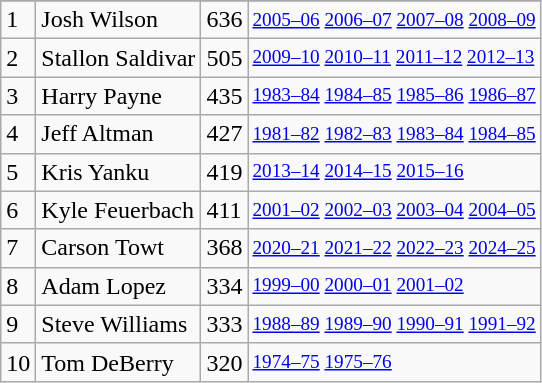<table class="wikitable">
<tr>
</tr>
<tr>
<td>1</td>
<td>Josh Wilson</td>
<td>636</td>
<td style="font-size:80%;"><a href='#'>2005–06</a> <a href='#'>2006–07</a> <a href='#'>2007–08</a> <a href='#'>2008–09</a></td>
</tr>
<tr>
<td>2</td>
<td>Stallon Saldivar</td>
<td>505</td>
<td style="font-size:80%;"><a href='#'>2009–10</a> <a href='#'>2010–11</a> <a href='#'>2011–12</a> <a href='#'>2012–13</a></td>
</tr>
<tr>
<td>3</td>
<td>Harry Payne</td>
<td>435</td>
<td style="font-size:80%;"><a href='#'>1983–84</a> <a href='#'>1984–85</a> <a href='#'>1985–86</a> <a href='#'>1986–87</a></td>
</tr>
<tr>
<td>4</td>
<td>Jeff Altman</td>
<td>427</td>
<td style="font-size:80%;"><a href='#'>1981–82</a> <a href='#'>1982–83</a> <a href='#'>1983–84</a> <a href='#'>1984–85</a></td>
</tr>
<tr>
<td>5</td>
<td>Kris Yanku</td>
<td>419</td>
<td style="font-size:80%;"><a href='#'>2013–14</a> <a href='#'>2014–15</a> <a href='#'>2015–16</a></td>
</tr>
<tr>
<td>6</td>
<td>Kyle Feuerbach</td>
<td>411</td>
<td style="font-size:80%;"><a href='#'>2001–02</a> <a href='#'>2002–03</a> <a href='#'>2003–04</a> <a href='#'>2004–05</a></td>
</tr>
<tr>
<td>7</td>
<td>Carson Towt</td>
<td>368</td>
<td style="font-size:80%;"><a href='#'>2020–21</a> <a href='#'>2021–22</a> <a href='#'>2022–23</a> <a href='#'>2024–25</a></td>
</tr>
<tr>
<td>8</td>
<td>Adam Lopez</td>
<td>334</td>
<td style="font-size:80%;"><a href='#'>1999–00</a> <a href='#'>2000–01</a> <a href='#'>2001–02</a></td>
</tr>
<tr>
<td>9</td>
<td>Steve Williams</td>
<td>333</td>
<td style="font-size:80%;"><a href='#'>1988–89</a> <a href='#'>1989–90</a> <a href='#'>1990–91</a> <a href='#'>1991–92</a></td>
</tr>
<tr>
<td>10</td>
<td>Tom DeBerry</td>
<td>320</td>
<td style="font-size:80%;"><a href='#'>1974–75</a> <a href='#'>1975–76</a></td>
</tr>
</table>
